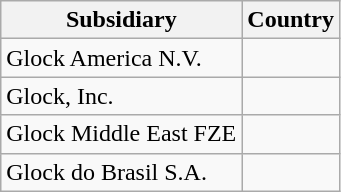<table class="wikitable">
<tr>
<th>Subsidiary</th>
<th>Country</th>
</tr>
<tr>
<td>Glock America N.V.</td>
<td></td>
</tr>
<tr>
<td>Glock, Inc.</td>
<td></td>
</tr>
<tr>
<td>Glock Middle East FZE</td>
<td></td>
</tr>
<tr>
<td>Glock do Brasil S.A.</td>
<td></td>
</tr>
</table>
